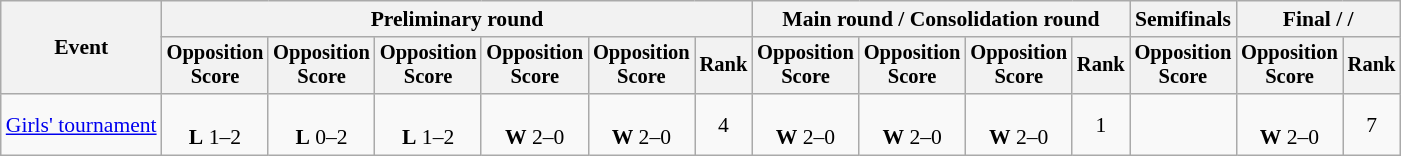<table class="wikitable" style="text-align:center;font-size:90%">
<tr>
<th rowspan=2>Event</th>
<th colspan=6>Preliminary round</th>
<th colspan=4>Main round / Consolidation round</th>
<th>Semifinals</th>
<th colspan=2>Final /  / </th>
</tr>
<tr style="font-size:95%">
<th>Opposition<br>Score</th>
<th>Opposition<br>Score</th>
<th>Opposition<br>Score</th>
<th>Opposition<br>Score</th>
<th>Opposition<br>Score</th>
<th>Rank</th>
<th>Opposition<br>Score</th>
<th>Opposition<br>Score</th>
<th>Opposition<br>Score</th>
<th>Rank</th>
<th>Opposition<br>Score</th>
<th>Opposition<br>Score</th>
<th>Rank</th>
</tr>
<tr>
<td align=left><a href='#'>Girls' tournament</a></td>
<td><br><strong>L</strong> 1–2</td>
<td><br><strong>L</strong> 0–2</td>
<td><br><strong>L</strong> 1–2</td>
<td><br><strong>W</strong> 2–0</td>
<td><br><strong>W</strong> 2–0</td>
<td>4</td>
<td><br><strong>W</strong> 2–0</td>
<td><br><strong>W</strong> 2–0</td>
<td><br><strong>W</strong> 2–0</td>
<td>1</td>
<td></td>
<td><br><strong>W</strong> 2–0</td>
<td>7</td>
</tr>
</table>
